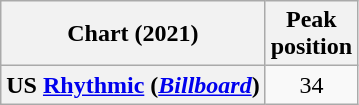<table class="wikitable sortable plainrowheaders" style="text-align:center">
<tr>
<th scope="col">Chart (2021)</th>
<th scope="col">Peak<br>position</th>
</tr>
<tr>
<th scope="row">US <a href='#'>Rhythmic</a> (<em><a href='#'>Billboard</a></em>)</th>
<td>34</td>
</tr>
</table>
